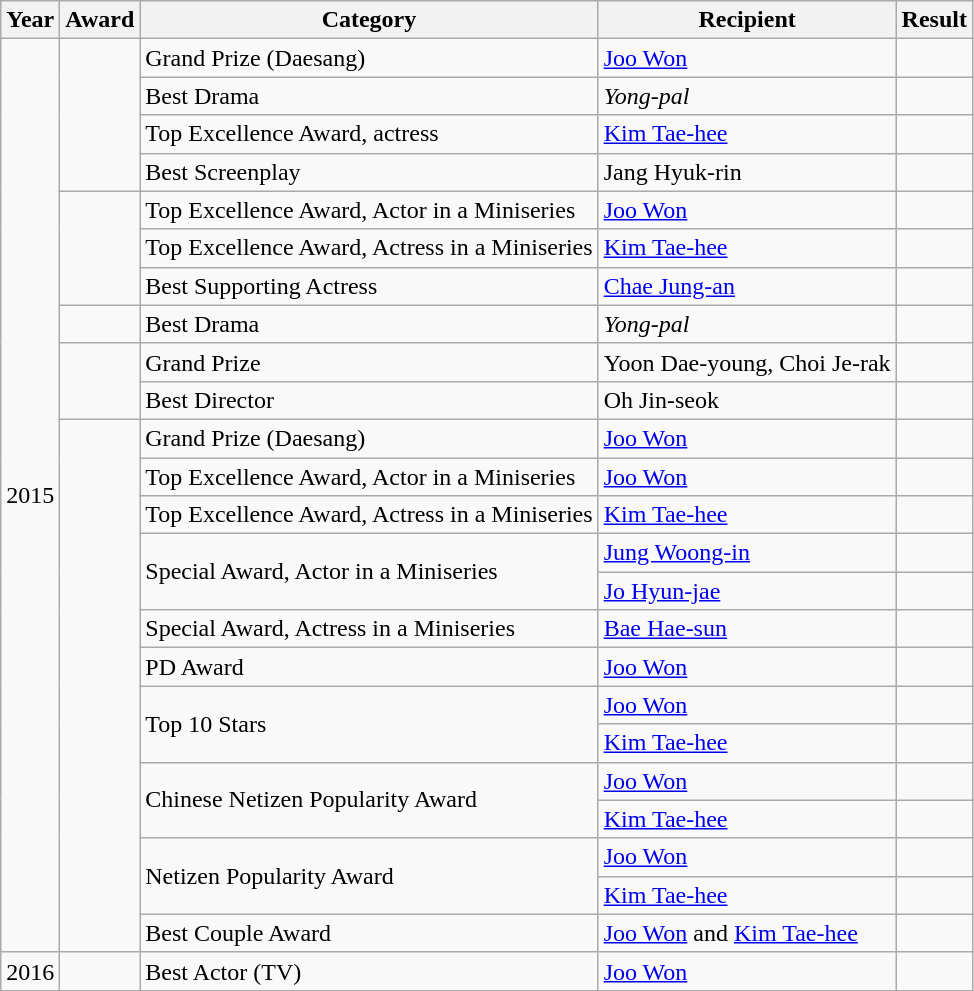<table class="wikitable">
<tr>
<th>Year</th>
<th>Award</th>
<th>Category</th>
<th>Recipient</th>
<th>Result</th>
</tr>
<tr>
<td rowspan="24">2015</td>
<td rowspan="4"></td>
<td>Grand Prize (Daesang)</td>
<td><a href='#'>Joo Won</a></td>
<td></td>
</tr>
<tr>
<td>Best Drama</td>
<td><em>Yong-pal</em></td>
<td></td>
</tr>
<tr>
<td>Top Excellence Award, actress</td>
<td><a href='#'>Kim Tae-hee</a></td>
<td></td>
</tr>
<tr>
<td>Best Screenplay</td>
<td>Jang Hyuk-rin</td>
<td></td>
</tr>
<tr>
<td rowspan="3"></td>
<td>Top Excellence Award, Actor in a Miniseries</td>
<td><a href='#'>Joo Won</a></td>
<td></td>
</tr>
<tr>
<td>Top Excellence Award, Actress in a Miniseries</td>
<td><a href='#'>Kim Tae-hee</a></td>
<td></td>
</tr>
<tr>
<td>Best Supporting Actress</td>
<td><a href='#'>Chae Jung-an</a></td>
<td></td>
</tr>
<tr>
<td></td>
<td>Best Drama</td>
<td><em>Yong-pal</em></td>
<td></td>
</tr>
<tr>
<td rowspan="2"></td>
<td>Grand Prize</td>
<td>Yoon Dae-young, Choi Je-rak</td>
<td></td>
</tr>
<tr>
<td>Best Director</td>
<td>Oh Jin-seok</td>
<td></td>
</tr>
<tr>
<td rowspan="14"></td>
<td>Grand Prize (Daesang)</td>
<td><a href='#'>Joo Won</a></td>
<td></td>
</tr>
<tr>
<td>Top Excellence Award, Actor in a Miniseries</td>
<td><a href='#'>Joo Won</a></td>
<td></td>
</tr>
<tr>
<td>Top Excellence Award, Actress in a Miniseries</td>
<td><a href='#'>Kim Tae-hee</a></td>
<td></td>
</tr>
<tr>
<td rowspan="2">Special Award, Actor in a Miniseries</td>
<td><a href='#'>Jung Woong-in</a></td>
<td></td>
</tr>
<tr>
<td><a href='#'>Jo Hyun-jae</a></td>
<td></td>
</tr>
<tr>
<td>Special Award, Actress in a Miniseries</td>
<td><a href='#'>Bae Hae-sun</a></td>
<td></td>
</tr>
<tr>
<td>PD Award</td>
<td><a href='#'>Joo Won</a></td>
<td></td>
</tr>
<tr>
<td rowspan="2">Top 10 Stars</td>
<td><a href='#'>Joo Won</a></td>
<td></td>
</tr>
<tr>
<td><a href='#'>Kim Tae-hee</a></td>
<td></td>
</tr>
<tr>
<td rowspan="2">Chinese Netizen Popularity Award</td>
<td><a href='#'>Joo Won</a></td>
<td></td>
</tr>
<tr>
<td><a href='#'>Kim Tae-hee</a></td>
<td></td>
</tr>
<tr>
<td rowspan="2">Netizen Popularity Award</td>
<td><a href='#'>Joo Won</a></td>
<td></td>
</tr>
<tr>
<td><a href='#'>Kim Tae-hee</a></td>
<td></td>
</tr>
<tr>
<td>Best Couple Award</td>
<td><a href='#'>Joo Won</a> and <a href='#'>Kim Tae-hee</a></td>
<td></td>
</tr>
<tr>
<td>2016</td>
<td></td>
<td>Best Actor (TV)</td>
<td><a href='#'>Joo Won</a></td>
<td></td>
</tr>
</table>
